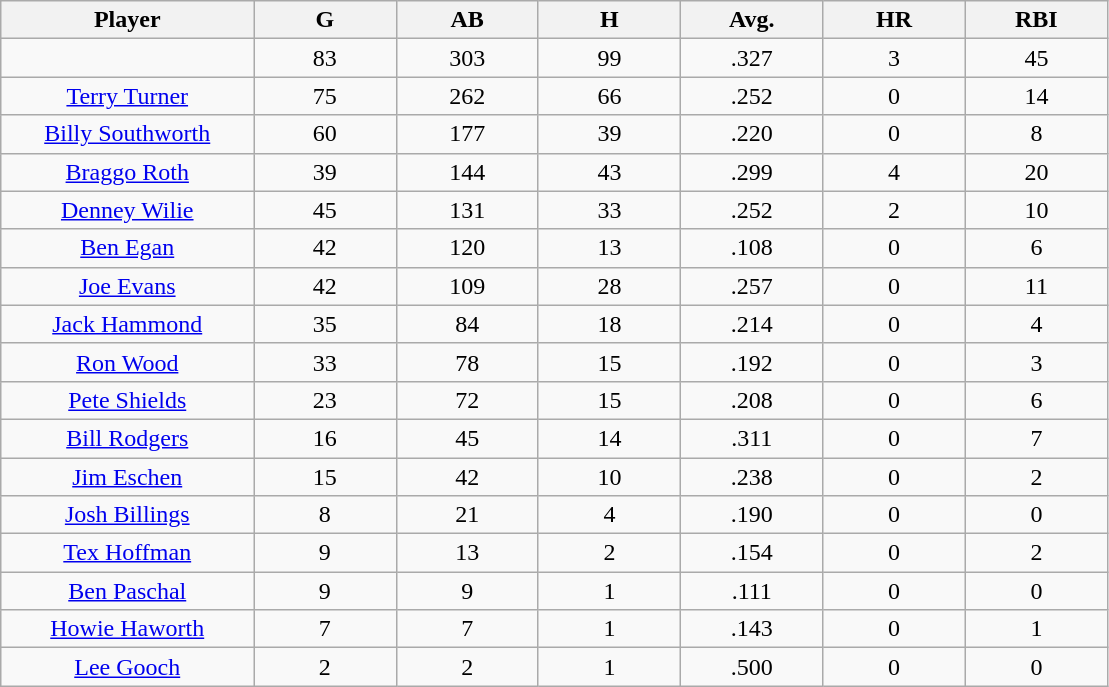<table class="wikitable sortable">
<tr>
<th bgcolor="#DDDDFF" width="16%">Player</th>
<th bgcolor="#DDDDFF" width="9%">G</th>
<th bgcolor="#DDDDFF" width="9%">AB</th>
<th bgcolor="#DDDDFF" width="9%">H</th>
<th bgcolor="#DDDDFF" width="9%">Avg.</th>
<th bgcolor="#DDDDFF" width="9%">HR</th>
<th bgcolor="#DDDDFF" width="9%">RBI</th>
</tr>
<tr align="center">
<td></td>
<td>83</td>
<td>303</td>
<td>99</td>
<td>.327</td>
<td>3</td>
<td>45</td>
</tr>
<tr align="center">
<td><a href='#'>Terry Turner</a></td>
<td>75</td>
<td>262</td>
<td>66</td>
<td>.252</td>
<td>0</td>
<td>14</td>
</tr>
<tr align=center>
<td><a href='#'>Billy Southworth</a></td>
<td>60</td>
<td>177</td>
<td>39</td>
<td>.220</td>
<td>0</td>
<td>8</td>
</tr>
<tr align=center>
<td><a href='#'>Braggo Roth</a></td>
<td>39</td>
<td>144</td>
<td>43</td>
<td>.299</td>
<td>4</td>
<td>20</td>
</tr>
<tr align=center>
<td><a href='#'>Denney Wilie</a></td>
<td>45</td>
<td>131</td>
<td>33</td>
<td>.252</td>
<td>2</td>
<td>10</td>
</tr>
<tr align=center>
<td><a href='#'>Ben Egan</a></td>
<td>42</td>
<td>120</td>
<td>13</td>
<td>.108</td>
<td>0</td>
<td>6</td>
</tr>
<tr align=center>
<td><a href='#'>Joe Evans</a></td>
<td>42</td>
<td>109</td>
<td>28</td>
<td>.257</td>
<td>0</td>
<td>11</td>
</tr>
<tr align=center>
<td><a href='#'>Jack Hammond</a></td>
<td>35</td>
<td>84</td>
<td>18</td>
<td>.214</td>
<td>0</td>
<td>4</td>
</tr>
<tr align=center>
<td><a href='#'>Ron Wood</a></td>
<td>33</td>
<td>78</td>
<td>15</td>
<td>.192</td>
<td>0</td>
<td>3</td>
</tr>
<tr align=center>
<td><a href='#'>Pete Shields</a></td>
<td>23</td>
<td>72</td>
<td>15</td>
<td>.208</td>
<td>0</td>
<td>6</td>
</tr>
<tr align=center>
<td><a href='#'>Bill Rodgers</a></td>
<td>16</td>
<td>45</td>
<td>14</td>
<td>.311</td>
<td>0</td>
<td>7</td>
</tr>
<tr align=center>
<td><a href='#'>Jim Eschen</a></td>
<td>15</td>
<td>42</td>
<td>10</td>
<td>.238</td>
<td>0</td>
<td>2</td>
</tr>
<tr align=center>
<td><a href='#'>Josh Billings</a></td>
<td>8</td>
<td>21</td>
<td>4</td>
<td>.190</td>
<td>0</td>
<td>0</td>
</tr>
<tr align=center>
<td><a href='#'>Tex Hoffman</a></td>
<td>9</td>
<td>13</td>
<td>2</td>
<td>.154</td>
<td>0</td>
<td>2</td>
</tr>
<tr align=center>
<td><a href='#'>Ben Paschal</a></td>
<td>9</td>
<td>9</td>
<td>1</td>
<td>.111</td>
<td>0</td>
<td>0</td>
</tr>
<tr align=center>
<td><a href='#'>Howie Haworth</a></td>
<td>7</td>
<td>7</td>
<td>1</td>
<td>.143</td>
<td>0</td>
<td>1</td>
</tr>
<tr align=center>
<td><a href='#'>Lee Gooch</a></td>
<td>2</td>
<td>2</td>
<td>1</td>
<td>.500</td>
<td>0</td>
<td>0</td>
</tr>
</table>
